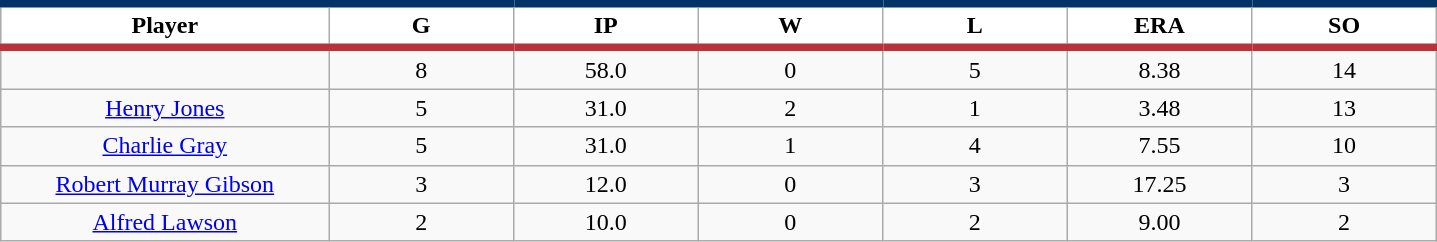<table class="wikitable sortable">
<tr>
<th style="background:#FFFFFF; border-top:#023465 5px solid; border-bottom:#ba313c 5px solid;" width="16%">Player</th>
<th style="background:#FFFFFF; border-top:#023465 5px solid; border-bottom:#ba313c 5px solid;" width="9%">G</th>
<th style="background:#FFFFFF; border-top:#023465 5px solid; border-bottom:#ba313c 5px solid;" width="9%">IP</th>
<th style="background:#FFFFFF; border-top:#023465 5px solid; border-bottom:#ba313c 5px solid;" width="9%">W</th>
<th style="background:#FFFFFF; border-top:#023465 5px solid; border-bottom:#ba313c 5px solid;" width="9%">L</th>
<th style="background:#FFFFFF; border-top:#023465 5px solid; border-bottom:#ba313c 5px solid;" width="9%">ERA</th>
<th style="background:#FFFFFF; border-top:#023465 5px solid; border-bottom:#ba313c 5px solid;" width="9%">SO</th>
</tr>
<tr align="center">
<td></td>
<td>8</td>
<td>58.0</td>
<td>0</td>
<td>5</td>
<td>8.38</td>
<td>14</td>
</tr>
<tr align=center>
<td><a href='#'>Henry Jones</a></td>
<td>5</td>
<td>31.0</td>
<td>2</td>
<td>1</td>
<td>3.48</td>
<td>13</td>
</tr>
<tr align=center>
<td><a href='#'>Charlie Gray</a></td>
<td>5</td>
<td>31.0</td>
<td>1</td>
<td>4</td>
<td>7.55</td>
<td>10</td>
</tr>
<tr align=center>
<td><a href='#'>Robert Murray Gibson</a></td>
<td>3</td>
<td>12.0</td>
<td>0</td>
<td>3</td>
<td>17.25</td>
<td>3</td>
</tr>
<tr align=center>
<td><a href='#'>Alfred Lawson</a></td>
<td>2</td>
<td>10.0</td>
<td>0</td>
<td>2</td>
<td>9.00</td>
<td>2</td>
</tr>
</table>
